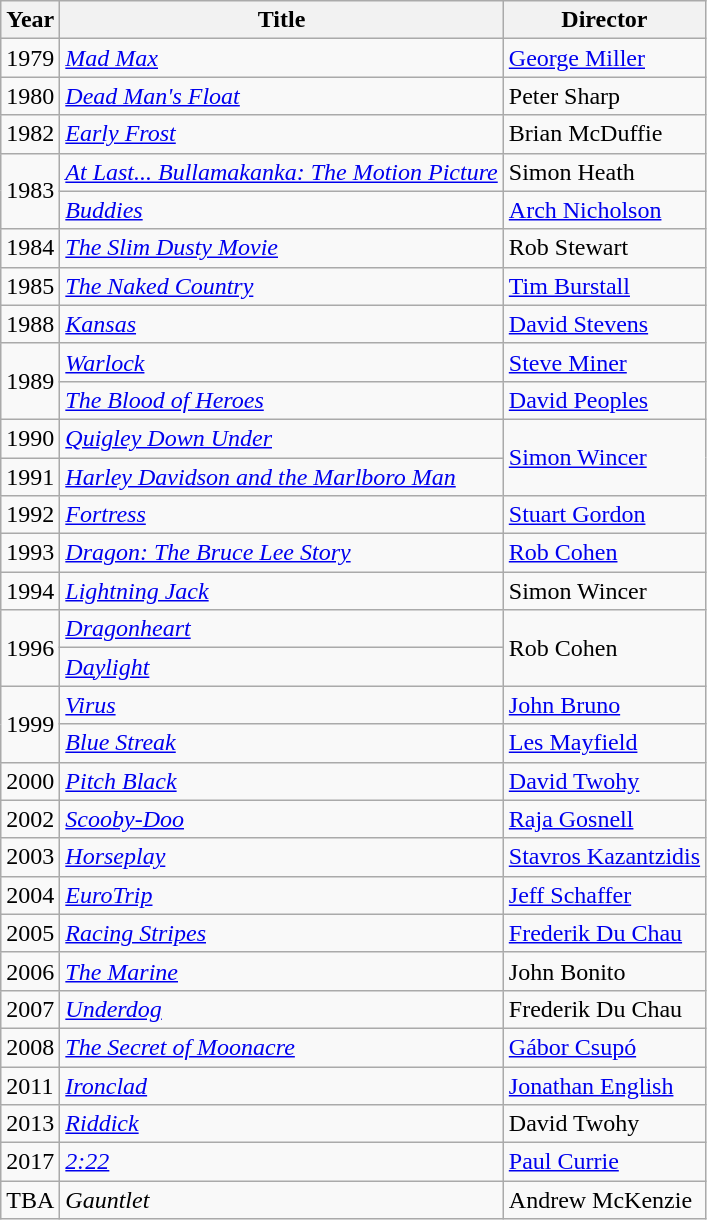<table class="wikitable">
<tr>
<th>Year</th>
<th>Title</th>
<th>Director</th>
</tr>
<tr>
<td>1979</td>
<td><em><a href='#'>Mad Max</a></em></td>
<td><a href='#'>George Miller</a></td>
</tr>
<tr>
<td>1980</td>
<td><em><a href='#'>Dead Man's Float</a></em></td>
<td>Peter Sharp</td>
</tr>
<tr>
<td>1982</td>
<td><em><a href='#'>Early Frost</a></em></td>
<td>Brian McDuffie</td>
</tr>
<tr>
<td rowspan=2>1983</td>
<td><em><a href='#'>At Last... Bullamakanka: The Motion Picture</a></em></td>
<td>Simon Heath</td>
</tr>
<tr>
<td><em><a href='#'>Buddies</a></em></td>
<td><a href='#'>Arch Nicholson</a></td>
</tr>
<tr>
<td>1984</td>
<td><em><a href='#'>The Slim Dusty Movie</a></em></td>
<td>Rob Stewart</td>
</tr>
<tr>
<td>1985</td>
<td><em><a href='#'>The Naked Country</a></em></td>
<td><a href='#'>Tim Burstall</a></td>
</tr>
<tr>
<td>1988</td>
<td><em><a href='#'>Kansas</a></em></td>
<td><a href='#'>David Stevens</a></td>
</tr>
<tr>
<td rowspan=2>1989</td>
<td><em><a href='#'>Warlock</a></em></td>
<td><a href='#'>Steve Miner</a></td>
</tr>
<tr>
<td><em><a href='#'>The Blood of Heroes</a></em></td>
<td><a href='#'>David Peoples</a></td>
</tr>
<tr>
<td>1990</td>
<td><em><a href='#'>Quigley Down Under</a></em></td>
<td rowspan=2><a href='#'>Simon Wincer</a></td>
</tr>
<tr>
<td>1991</td>
<td><em><a href='#'>Harley Davidson and the Marlboro Man</a></em></td>
</tr>
<tr>
<td>1992</td>
<td><em><a href='#'>Fortress</a></em></td>
<td><a href='#'>Stuart Gordon</a></td>
</tr>
<tr>
<td>1993</td>
<td><em><a href='#'>Dragon: The Bruce Lee Story</a></em></td>
<td><a href='#'>Rob Cohen</a></td>
</tr>
<tr>
<td>1994</td>
<td><em><a href='#'>Lightning Jack</a></em></td>
<td>Simon Wincer</td>
</tr>
<tr>
<td rowspan=2>1996</td>
<td><em><a href='#'>Dragonheart</a></em></td>
<td rowspan=2>Rob Cohen</td>
</tr>
<tr>
<td><em><a href='#'>Daylight</a></em></td>
</tr>
<tr>
<td rowspan=2>1999</td>
<td><em><a href='#'>Virus</a></em></td>
<td><a href='#'>John Bruno</a></td>
</tr>
<tr>
<td><em><a href='#'>Blue Streak</a></em></td>
<td><a href='#'>Les Mayfield</a></td>
</tr>
<tr>
<td>2000</td>
<td><em><a href='#'>Pitch Black</a></em></td>
<td><a href='#'>David Twohy</a></td>
</tr>
<tr>
<td>2002</td>
<td><em><a href='#'>Scooby-Doo</a></em></td>
<td><a href='#'>Raja Gosnell</a></td>
</tr>
<tr>
<td>2003</td>
<td><em><a href='#'>Horseplay</a></em></td>
<td><a href='#'>Stavros Kazantzidis</a></td>
</tr>
<tr>
<td>2004</td>
<td><em><a href='#'>EuroTrip</a></em></td>
<td><a href='#'>Jeff Schaffer</a></td>
</tr>
<tr>
<td>2005</td>
<td><em><a href='#'>Racing Stripes</a></em></td>
<td><a href='#'>Frederik Du Chau</a></td>
</tr>
<tr>
<td>2006</td>
<td><em><a href='#'>The Marine</a></em></td>
<td>John Bonito</td>
</tr>
<tr>
<td>2007</td>
<td><em><a href='#'>Underdog</a></em></td>
<td>Frederik Du Chau</td>
</tr>
<tr>
<td>2008</td>
<td><em><a href='#'>The Secret of Moonacre</a></em></td>
<td><a href='#'>Gábor Csupó</a></td>
</tr>
<tr>
<td>2011</td>
<td><em><a href='#'>Ironclad</a></em></td>
<td><a href='#'>Jonathan English</a></td>
</tr>
<tr>
<td>2013</td>
<td><em><a href='#'>Riddick</a></em></td>
<td>David Twohy</td>
</tr>
<tr>
<td>2017</td>
<td><em><a href='#'>2:22</a></em></td>
<td><a href='#'>Paul Currie</a></td>
</tr>
<tr>
<td>TBA</td>
<td><em>Gauntlet</em></td>
<td>Andrew McKenzie</td>
</tr>
</table>
